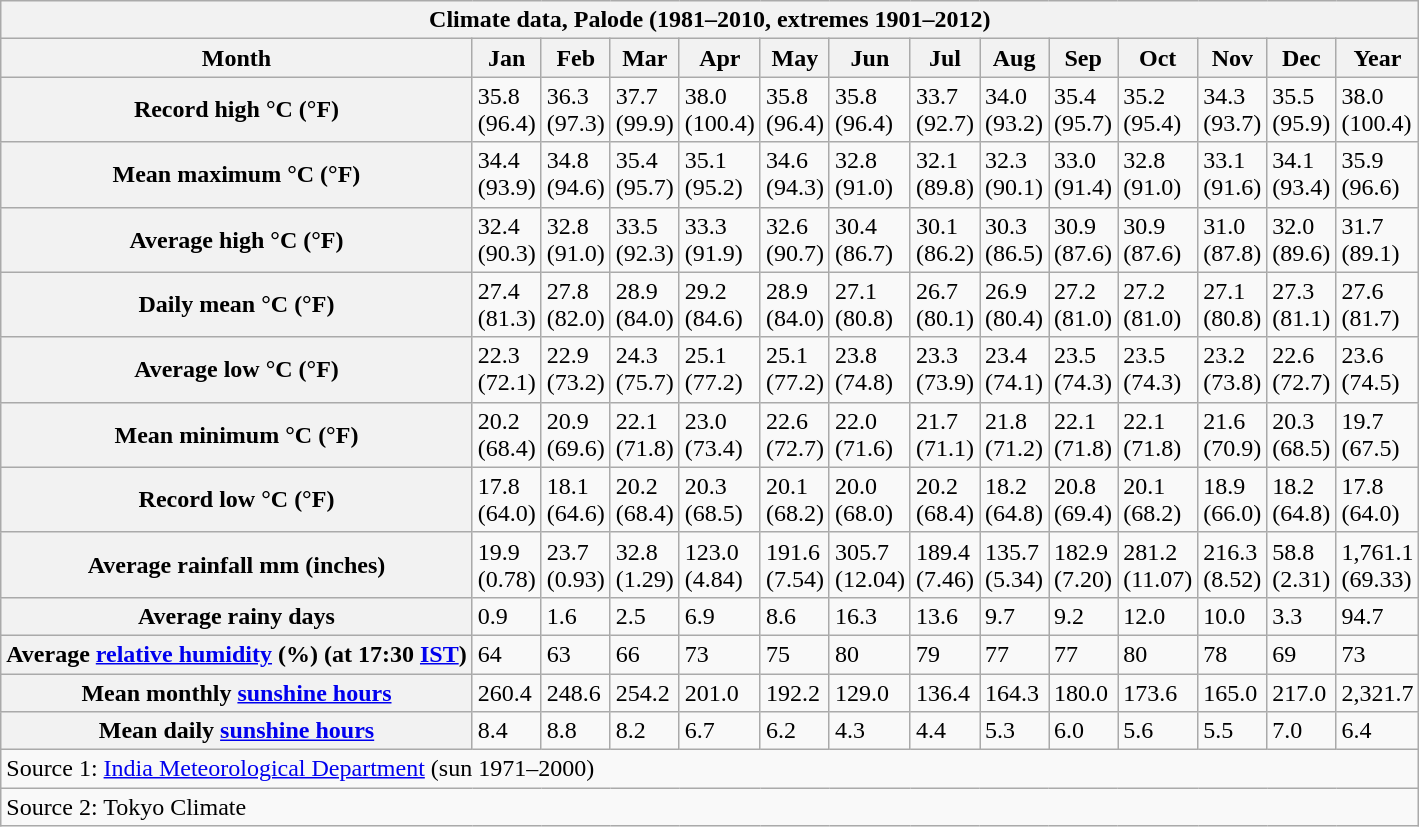<table class="wikitable mw-collapsible">
<tr>
<th colspan="14">Climate data, Palode (1981–2010, extremes 1901–2012)</th>
</tr>
<tr>
<th>Month</th>
<th>Jan</th>
<th>Feb</th>
<th>Mar</th>
<th>Apr</th>
<th>May</th>
<th>Jun</th>
<th>Jul</th>
<th>Aug</th>
<th>Sep</th>
<th>Oct</th>
<th>Nov</th>
<th>Dec</th>
<th>Year</th>
</tr>
<tr>
<th>Record high °C (°F)</th>
<td>35.8<br>(96.4)</td>
<td>36.3<br>(97.3)</td>
<td>37.7<br>(99.9)</td>
<td>38.0<br>(100.4)</td>
<td>35.8<br>(96.4)</td>
<td>35.8<br>(96.4)</td>
<td>33.7<br>(92.7)</td>
<td>34.0<br>(93.2)</td>
<td>35.4<br>(95.7)</td>
<td>35.2<br>(95.4)</td>
<td>34.3<br>(93.7)</td>
<td>35.5<br>(95.9)</td>
<td>38.0<br>(100.4)</td>
</tr>
<tr>
<th>Mean maximum °C (°F)</th>
<td>34.4<br>(93.9)</td>
<td>34.8<br>(94.6)</td>
<td>35.4<br>(95.7)</td>
<td>35.1<br>(95.2)</td>
<td>34.6<br>(94.3)</td>
<td>32.8<br>(91.0)</td>
<td>32.1<br>(89.8)</td>
<td>32.3<br>(90.1)</td>
<td>33.0<br>(91.4)</td>
<td>32.8<br>(91.0)</td>
<td>33.1<br>(91.6)</td>
<td>34.1<br>(93.4)</td>
<td>35.9<br>(96.6)</td>
</tr>
<tr>
<th>Average high °C (°F)</th>
<td>32.4<br>(90.3)</td>
<td>32.8<br>(91.0)</td>
<td>33.5<br>(92.3)</td>
<td>33.3<br>(91.9)</td>
<td>32.6<br>(90.7)</td>
<td>30.4<br>(86.7)</td>
<td>30.1<br>(86.2)</td>
<td>30.3<br>(86.5)</td>
<td>30.9<br>(87.6)</td>
<td>30.9<br>(87.6)</td>
<td>31.0<br>(87.8)</td>
<td>32.0<br>(89.6)</td>
<td>31.7<br>(89.1)</td>
</tr>
<tr>
<th>Daily mean °C (°F)</th>
<td>27.4<br>(81.3)</td>
<td>27.8<br>(82.0)</td>
<td>28.9<br>(84.0)</td>
<td>29.2<br>(84.6)</td>
<td>28.9<br>(84.0)</td>
<td>27.1<br>(80.8)</td>
<td>26.7<br>(80.1)</td>
<td>26.9<br>(80.4)</td>
<td>27.2<br>(81.0)</td>
<td>27.2<br>(81.0)</td>
<td>27.1<br>(80.8)</td>
<td>27.3<br>(81.1)</td>
<td>27.6<br>(81.7)</td>
</tr>
<tr>
<th>Average low °C (°F)</th>
<td>22.3<br>(72.1)</td>
<td>22.9<br>(73.2)</td>
<td>24.3<br>(75.7)</td>
<td>25.1<br>(77.2)</td>
<td>25.1<br>(77.2)</td>
<td>23.8<br>(74.8)</td>
<td>23.3<br>(73.9)</td>
<td>23.4<br>(74.1)</td>
<td>23.5<br>(74.3)</td>
<td>23.5<br>(74.3)</td>
<td>23.2<br>(73.8)</td>
<td>22.6<br>(72.7)</td>
<td>23.6<br>(74.5)</td>
</tr>
<tr>
<th>Mean minimum °C (°F)</th>
<td>20.2<br>(68.4)</td>
<td>20.9<br>(69.6)</td>
<td>22.1<br>(71.8)</td>
<td>23.0<br>(73.4)</td>
<td>22.6<br>(72.7)</td>
<td>22.0<br>(71.6)</td>
<td>21.7<br>(71.1)</td>
<td>21.8<br>(71.2)</td>
<td>22.1<br>(71.8)</td>
<td>22.1<br>(71.8)</td>
<td>21.6<br>(70.9)</td>
<td>20.3<br>(68.5)</td>
<td>19.7<br>(67.5)</td>
</tr>
<tr>
<th>Record low °C (°F)</th>
<td>17.8<br>(64.0)</td>
<td>18.1<br>(64.6)</td>
<td>20.2<br>(68.4)</td>
<td>20.3<br>(68.5)</td>
<td>20.1<br>(68.2)</td>
<td>20.0<br>(68.0)</td>
<td>20.2<br>(68.4)</td>
<td>18.2<br>(64.8)</td>
<td>20.8<br>(69.4)</td>
<td>20.1<br>(68.2)</td>
<td>18.9<br>(66.0)</td>
<td>18.2<br>(64.8)</td>
<td>17.8<br>(64.0)</td>
</tr>
<tr>
<th>Average rainfall mm (inches)</th>
<td>19.9<br>(0.78)</td>
<td>23.7<br>(0.93)</td>
<td>32.8<br>(1.29)</td>
<td>123.0<br>(4.84)</td>
<td>191.6<br>(7.54)</td>
<td>305.7<br>(12.04)</td>
<td>189.4<br>(7.46)</td>
<td>135.7<br>(5.34)</td>
<td>182.9<br>(7.20)</td>
<td>281.2<br>(11.07)</td>
<td>216.3<br>(8.52)</td>
<td>58.8<br>(2.31)</td>
<td>1,761.1<br>(69.33)</td>
</tr>
<tr>
<th>Average rainy days</th>
<td>0.9</td>
<td>1.6</td>
<td>2.5</td>
<td>6.9</td>
<td>8.6</td>
<td>16.3</td>
<td>13.6</td>
<td>9.7</td>
<td>9.2</td>
<td>12.0</td>
<td>10.0</td>
<td>3.3</td>
<td>94.7</td>
</tr>
<tr>
<th>Average <a href='#'>relative humidity</a> (%) (at 17:30 <a href='#'>IST</a>)</th>
<td>64</td>
<td>63</td>
<td>66</td>
<td>73</td>
<td>75</td>
<td>80</td>
<td>79</td>
<td>77</td>
<td>77</td>
<td>80</td>
<td>78</td>
<td>69</td>
<td>73</td>
</tr>
<tr>
<th>Mean monthly <a href='#'>sunshine hours</a></th>
<td>260.4</td>
<td>248.6</td>
<td>254.2</td>
<td>201.0</td>
<td>192.2</td>
<td>129.0</td>
<td>136.4</td>
<td>164.3</td>
<td>180.0</td>
<td>173.6</td>
<td>165.0</td>
<td>217.0</td>
<td>2,321.7</td>
</tr>
<tr>
<th>Mean daily <a href='#'>sunshine hours</a></th>
<td>8.4</td>
<td>8.8</td>
<td>8.2</td>
<td>6.7</td>
<td>6.2</td>
<td>4.3</td>
<td>4.4</td>
<td>5.3</td>
<td>6.0</td>
<td>5.6</td>
<td>5.5</td>
<td>7.0</td>
<td>6.4</td>
</tr>
<tr>
<td colspan="14">Source 1: <a href='#'>India Meteorological Department</a> (sun 1971–2000)</td>
</tr>
<tr>
<td colspan="14">Source 2: Tokyo Climate</td>
</tr>
</table>
